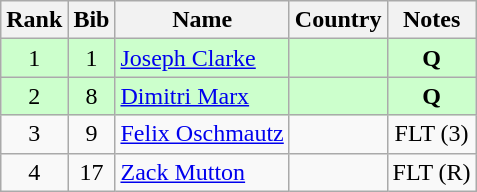<table class="wikitable" style="text-align:center;">
<tr>
<th>Rank</th>
<th>Bib</th>
<th>Name</th>
<th>Country</th>
<th>Notes</th>
</tr>
<tr bgcolor=ccffcc>
<td>1</td>
<td>1</td>
<td align=left><a href='#'>Joseph Clarke</a></td>
<td align=left></td>
<td><strong>Q</strong></td>
</tr>
<tr bgcolor=ccffcc>
<td>2</td>
<td>8</td>
<td align=left><a href='#'>Dimitri Marx</a></td>
<td align=left></td>
<td><strong>Q</strong></td>
</tr>
<tr>
<td>3</td>
<td>9</td>
<td align=left><a href='#'>Felix Oschmautz</a></td>
<td align=left></td>
<td>FLT (3)</td>
</tr>
<tr>
<td>4</td>
<td>17</td>
<td align=left><a href='#'>Zack Mutton</a></td>
<td align=left></td>
<td>FLT (R)</td>
</tr>
</table>
